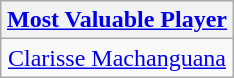<table class=wikitable style="text-align:center; margin:auto">
<tr>
<th><a href='#'>Most Valuable Player</a></th>
</tr>
<tr>
<td> <a href='#'>Clarisse Machanguana</a></td>
</tr>
</table>
